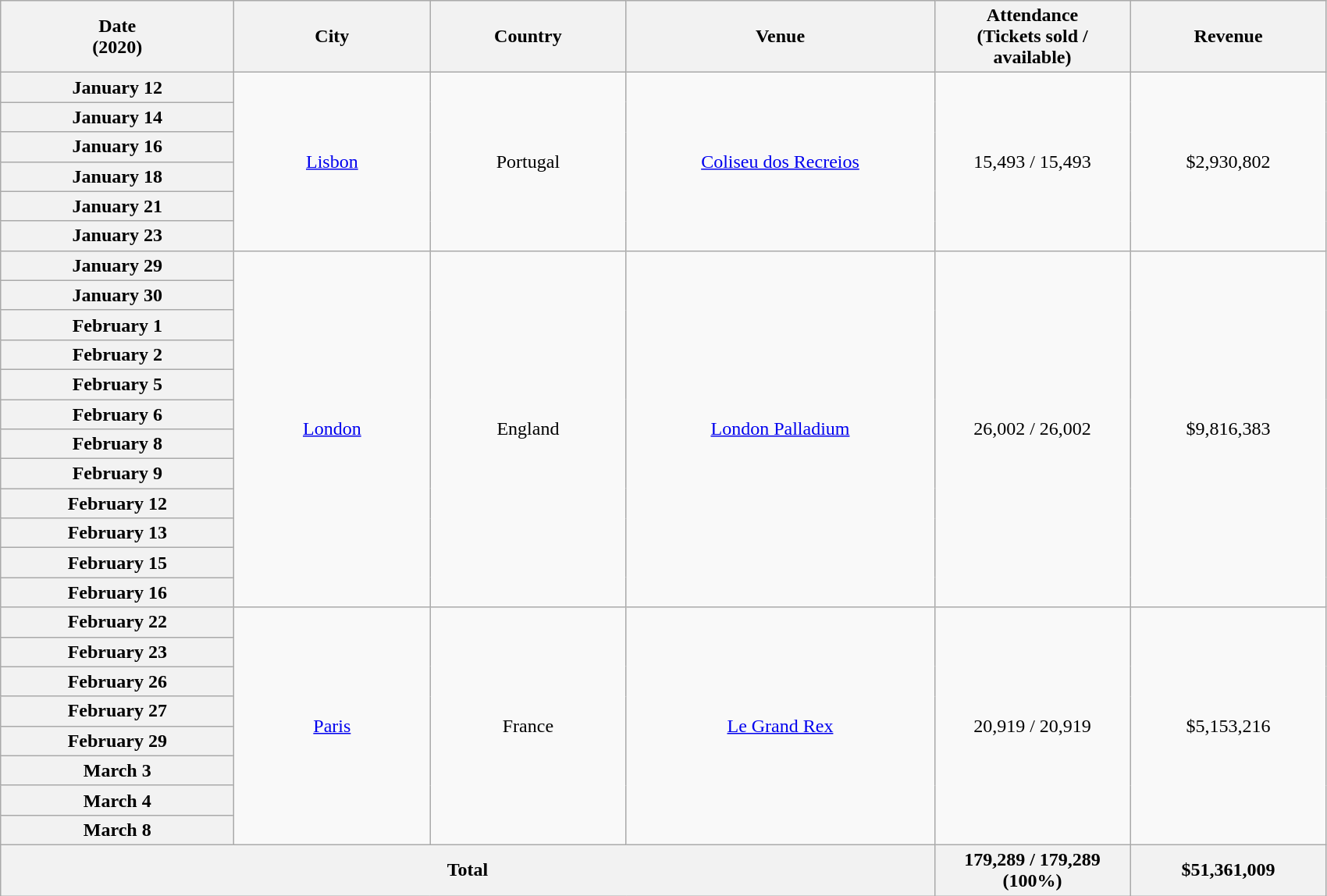<table class="wikitable plainrowheaders" style="text-align:center;">
<tr>
<th scope="col" style="width:12em;">Date<br>(2020)</th>
<th scope="col" style="width:10em;">City</th>
<th scope="col" style="width:10em;">Country</th>
<th scope="col" style="width:16em;">Venue</th>
<th scope="col" style="width:10em;">Attendance <br>(Tickets sold / available)</th>
<th scope="col" style="width:10em;">Revenue</th>
</tr>
<tr>
<th scope="row" style="text-align:center;">January 12</th>
<td rowspan="6"><a href='#'>Lisbon</a></td>
<td rowspan="6">Portugal</td>
<td rowspan="6"><a href='#'>Coliseu dos Recreios</a></td>
<td rowspan="6">15,493 / 15,493</td>
<td rowspan="6">$2,930,802</td>
</tr>
<tr>
<th scope="row" style="text-align:center;">January 14</th>
</tr>
<tr>
<th scope="row" style="text-align:center;">January 16</th>
</tr>
<tr>
<th scope="row" style="text-align:center;">January 18</th>
</tr>
<tr>
<th scope="row" style="text-align:center;">January 21</th>
</tr>
<tr>
<th scope="row" style="text-align:center;">January 23</th>
</tr>
<tr>
<th scope="row" style="text-align:center;">January 29</th>
<td rowspan="12"><a href='#'>London</a></td>
<td rowspan="12">England</td>
<td rowspan="12"><a href='#'>London Palladium</a></td>
<td rowspan="12">26,002 / 26,002</td>
<td rowspan="12">$9,816,383</td>
</tr>
<tr>
<th scope="row" style="text-align:center;">January 30</th>
</tr>
<tr>
<th scope="row" style="text-align:center;">February 1</th>
</tr>
<tr>
<th scope="row" style="text-align:center;">February 2</th>
</tr>
<tr>
<th scope="row" style="text-align:center;">February 5</th>
</tr>
<tr>
<th scope="row" style="text-align:center;">February 6</th>
</tr>
<tr>
<th scope="row" style="text-align:center;">February 8</th>
</tr>
<tr>
<th scope="row" style="text-align:center;">February 9</th>
</tr>
<tr>
<th scope="row" style="text-align:center;">February 12</th>
</tr>
<tr>
<th scope="row" style="text-align:center;">February 13</th>
</tr>
<tr>
<th scope="row" style="text-align:center;">February 15</th>
</tr>
<tr>
<th scope="row" style="text-align:center;">February 16</th>
</tr>
<tr>
<th scope="row" style="text-align:center;">February 22</th>
<td rowspan="8"><a href='#'>Paris</a></td>
<td rowspan="8">France</td>
<td rowspan="8"><a href='#'>Le Grand Rex</a></td>
<td rowspan="8">20,919 / 20,919</td>
<td rowspan="8">$5,153,216</td>
</tr>
<tr>
<th scope="row" style="text-align:center;">February 23</th>
</tr>
<tr>
<th scope="row" style="text-align:center;">February 26</th>
</tr>
<tr>
<th scope="row" style="text-align:center;">February 27</th>
</tr>
<tr>
<th scope="row" style="text-align:center;">February 29</th>
</tr>
<tr>
<th scope="row" style="text-align:center;">March 3</th>
</tr>
<tr>
<th scope="row" style="text-align:center;">March 4</th>
</tr>
<tr>
<th scope="row" style="text-align:center;">March 8</th>
</tr>
<tr>
<th colspan="4">Total</th>
<th scope="row" style="text-align:center;"><strong>179,289 / 179,289<br>(100%)</strong></th>
<th scope="row" style="text-align:center;"><strong>$51,361,009</strong></th>
</tr>
</table>
